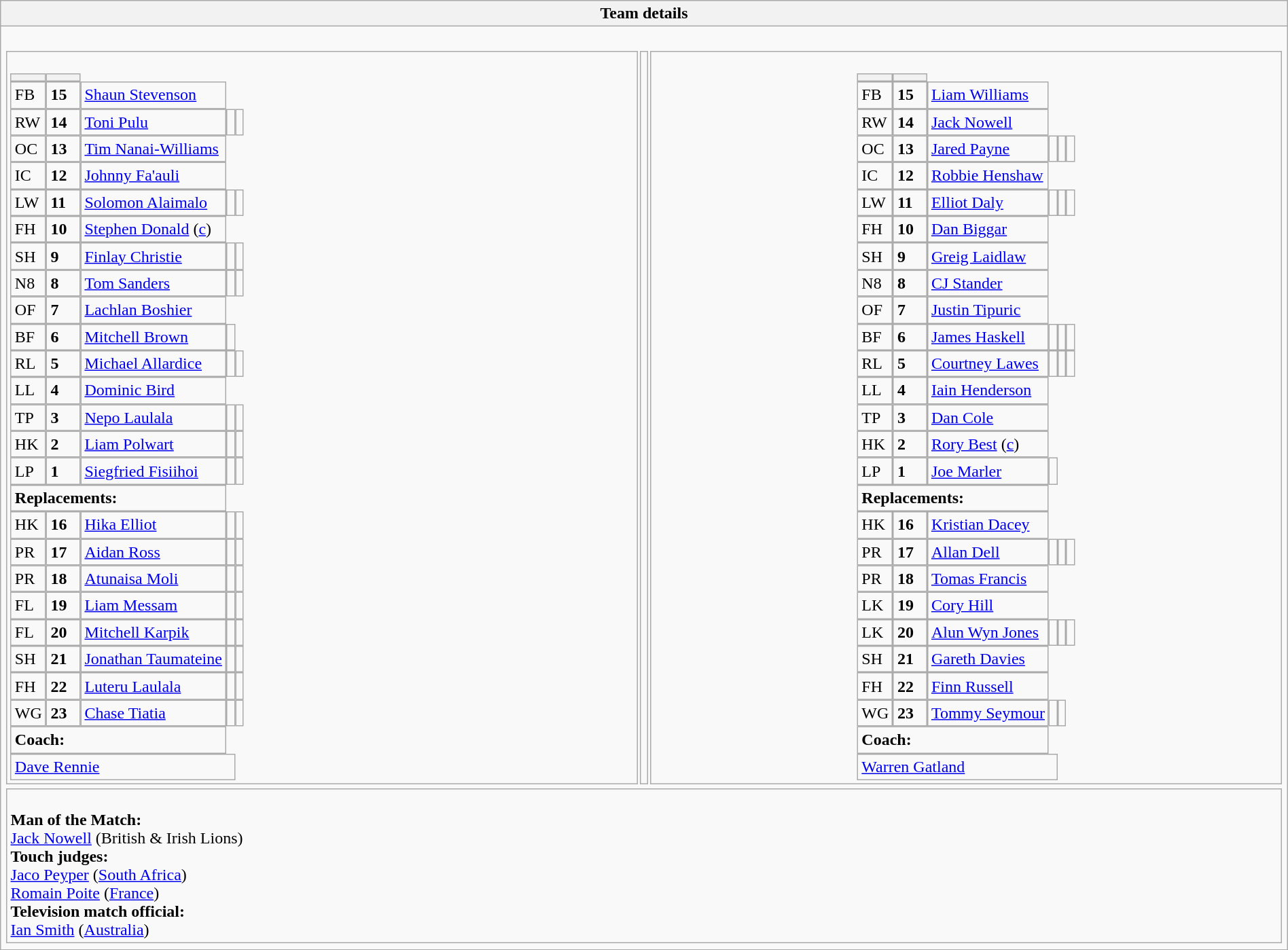<table style="width:100%" class="wikitable collapsible collapsed">
<tr>
<th>Team details</th>
</tr>
<tr>
<td><br><table style="width:100%">
<tr>
<td style="vertical-align:top;width:50%"><br><table cellspacing="0" cellpadding="0">
<tr>
<th width="25"></th>
<th width="25"></th>
</tr>
<tr>
<td>FB</td>
<td><strong>15</strong></td>
<td><a href='#'>Shaun Stevenson</a></td>
</tr>
<tr>
<td>RW</td>
<td><strong>14</strong></td>
<td><a href='#'>Toni Pulu</a></td>
<td></td>
<td></td>
</tr>
<tr>
<td>OC</td>
<td><strong>13</strong></td>
<td><a href='#'>Tim Nanai-Williams</a></td>
</tr>
<tr>
<td>IC</td>
<td><strong>12</strong></td>
<td><a href='#'>Johnny Fa'auli</a></td>
</tr>
<tr>
<td>LW</td>
<td><strong>11</strong></td>
<td><a href='#'>Solomon Alaimalo</a></td>
<td></td>
<td></td>
</tr>
<tr>
<td>FH</td>
<td><strong>10</strong></td>
<td><a href='#'>Stephen Donald</a> (<a href='#'>c</a>)</td>
</tr>
<tr>
<td>SH</td>
<td><strong>9</strong></td>
<td><a href='#'>Finlay Christie</a></td>
<td></td>
<td></td>
</tr>
<tr>
<td>N8</td>
<td><strong>8</strong></td>
<td><a href='#'>Tom Sanders</a></td>
<td></td>
<td></td>
</tr>
<tr>
<td>OF</td>
<td><strong>7</strong></td>
<td><a href='#'>Lachlan Boshier</a></td>
</tr>
<tr>
<td>BF</td>
<td><strong>6</strong></td>
<td><a href='#'>Mitchell Brown</a></td>
<td></td>
</tr>
<tr>
<td>RL</td>
<td><strong>5</strong></td>
<td><a href='#'>Michael Allardice</a></td>
<td></td>
<td></td>
</tr>
<tr>
<td>LL</td>
<td><strong>4</strong></td>
<td><a href='#'>Dominic Bird</a></td>
</tr>
<tr>
<td>TP</td>
<td><strong>3</strong></td>
<td><a href='#'>Nepo Laulala</a></td>
<td></td>
<td></td>
</tr>
<tr>
<td>HK</td>
<td><strong>2</strong></td>
<td><a href='#'>Liam Polwart</a></td>
<td></td>
<td></td>
</tr>
<tr>
<td>LP</td>
<td><strong>1</strong></td>
<td><a href='#'>Siegfried Fisiihoi</a></td>
<td></td>
<td></td>
</tr>
<tr>
<td colspan=3><strong>Replacements:</strong></td>
</tr>
<tr>
<td>HK</td>
<td><strong>16</strong></td>
<td><a href='#'>Hika Elliot</a></td>
<td></td>
<td></td>
</tr>
<tr>
<td>PR</td>
<td><strong>17</strong></td>
<td><a href='#'>Aidan Ross</a></td>
<td></td>
<td></td>
</tr>
<tr>
<td>PR</td>
<td><strong>18</strong></td>
<td><a href='#'>Atunaisa Moli</a></td>
<td></td>
<td></td>
</tr>
<tr>
<td>FL</td>
<td><strong>19</strong></td>
<td><a href='#'>Liam Messam</a></td>
<td></td>
<td></td>
</tr>
<tr>
<td>FL</td>
<td><strong>20</strong></td>
<td><a href='#'>Mitchell Karpik</a></td>
<td></td>
<td></td>
</tr>
<tr>
<td>SH</td>
<td><strong>21</strong></td>
<td><a href='#'>Jonathan Taumateine</a></td>
<td></td>
<td></td>
</tr>
<tr>
<td>FH</td>
<td><strong>22</strong></td>
<td><a href='#'>Luteru Laulala</a></td>
<td></td>
<td></td>
</tr>
<tr>
<td>WG</td>
<td><strong>23</strong></td>
<td><a href='#'>Chase Tiatia</a></td>
<td></td>
<td></td>
</tr>
<tr>
<td colspan=3><strong>Coach:</strong></td>
</tr>
<tr>
<td colspan="4"> <a href='#'>Dave Rennie</a></td>
</tr>
</table>
</td>
<td valign=top></td>
<td style="vertical-align:top;width:50%"><br><table cellspacing="0" cellpadding="0" style="margin:auto">
<tr>
<th width="25"></th>
<th width="25"></th>
</tr>
<tr>
<td>FB</td>
<td><strong>15</strong></td>
<td> <a href='#'>Liam Williams</a></td>
</tr>
<tr>
<td>RW</td>
<td><strong>14</strong></td>
<td> <a href='#'>Jack Nowell</a></td>
</tr>
<tr>
<td>OC</td>
<td><strong>13</strong></td>
<td> <a href='#'>Jared Payne</a></td>
<td></td>
<td></td>
<td></td>
</tr>
<tr>
<td>IC</td>
<td><strong>12</strong></td>
<td> <a href='#'>Robbie Henshaw</a></td>
</tr>
<tr>
<td>LW</td>
<td><strong>11</strong></td>
<td> <a href='#'>Elliot Daly</a></td>
<td></td>
<td></td>
<td></td>
</tr>
<tr>
<td>FH</td>
<td><strong>10</strong></td>
<td> <a href='#'>Dan Biggar</a></td>
</tr>
<tr>
<td>SH</td>
<td><strong>9</strong></td>
<td> <a href='#'>Greig Laidlaw</a></td>
</tr>
<tr>
<td>N8</td>
<td><strong>8</strong></td>
<td> <a href='#'>CJ Stander</a></td>
</tr>
<tr>
<td>OF</td>
<td><strong>7</strong></td>
<td> <a href='#'>Justin Tipuric</a></td>
</tr>
<tr>
<td>BF</td>
<td><strong>6</strong></td>
<td> <a href='#'>James Haskell</a></td>
<td></td>
<td></td>
<td></td>
</tr>
<tr>
<td>RL</td>
<td><strong>5</strong></td>
<td> <a href='#'>Courtney Lawes</a></td>
<td></td>
<td></td>
<td></td>
</tr>
<tr>
<td>LL</td>
<td><strong>4</strong></td>
<td> <a href='#'>Iain Henderson</a></td>
</tr>
<tr>
<td>TP</td>
<td><strong>3</strong></td>
<td> <a href='#'>Dan Cole</a></td>
</tr>
<tr>
<td>HK</td>
<td><strong>2</strong></td>
<td> <a href='#'>Rory Best</a> (<a href='#'>c</a>)</td>
</tr>
<tr>
<td>LP</td>
<td><strong>1</strong></td>
<td> <a href='#'>Joe Marler</a></td>
<td></td>
</tr>
<tr>
<td colspan=3><strong>Replacements:</strong></td>
</tr>
<tr>
<td>HK</td>
<td><strong>16</strong></td>
<td> <a href='#'>Kristian Dacey</a></td>
</tr>
<tr>
<td>PR</td>
<td><strong>17</strong></td>
<td> <a href='#'>Allan Dell</a></td>
<td></td>
<td></td>
<td></td>
</tr>
<tr>
<td>PR</td>
<td><strong>18</strong></td>
<td> <a href='#'>Tomas Francis</a></td>
</tr>
<tr>
<td>LK</td>
<td><strong>19</strong></td>
<td> <a href='#'>Cory Hill</a></td>
</tr>
<tr>
<td>LK</td>
<td><strong>20</strong></td>
<td> <a href='#'>Alun Wyn Jones</a></td>
<td></td>
<td></td>
<td></td>
</tr>
<tr>
<td>SH</td>
<td><strong>21</strong></td>
<td> <a href='#'>Gareth Davies</a></td>
</tr>
<tr>
<td>FH</td>
<td><strong>22</strong></td>
<td> <a href='#'>Finn Russell</a></td>
</tr>
<tr>
<td>WG</td>
<td><strong>23</strong></td>
<td> <a href='#'>Tommy Seymour</a></td>
<td></td>
<td></td>
</tr>
<tr>
<td colspan=3><strong>Coach:</strong></td>
</tr>
<tr>
<td colspan="4"> <a href='#'>Warren Gatland</a></td>
</tr>
</table>
</td>
</tr>
</table>
<table style="width:100%">
<tr>
<td><br><strong>Man of the Match:</strong>
<br><a href='#'>Jack Nowell</a> (British & Irish Lions)<br><strong>Touch judges:</strong>
<br><a href='#'>Jaco Peyper</a> (<a href='#'>South Africa</a>)
<br><a href='#'>Romain Poite</a> (<a href='#'>France</a>)
<br><strong>Television match official:</strong>
<br><a href='#'>Ian Smith</a> (<a href='#'>Australia</a>)</td>
</tr>
</table>
</td>
</tr>
</table>
